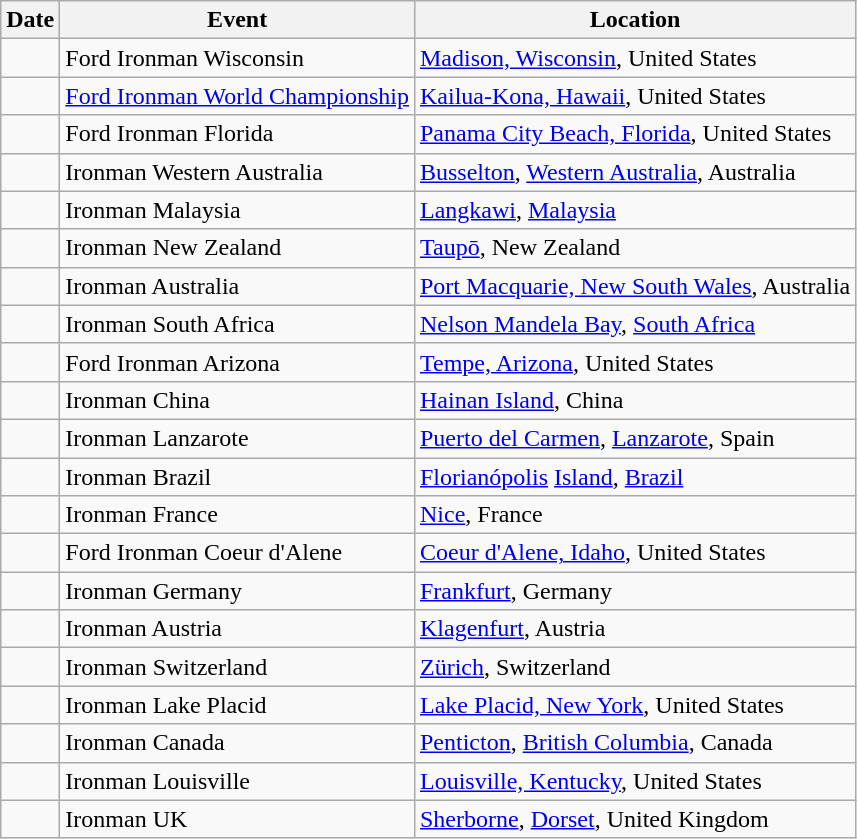<table class="wikitable sortable">
<tr>
<th>Date</th>
<th>Event</th>
<th>Location</th>
</tr>
<tr>
<td align = "right"></td>
<td>Ford Ironman Wisconsin</td>
<td> <a href='#'>Madison, Wisconsin</a>, United States</td>
</tr>
<tr>
<td align = "right"></td>
<td><a href='#'>Ford Ironman World Championship</a></td>
<td> <a href='#'>Kailua-Kona, Hawaii</a>, United States</td>
</tr>
<tr>
<td align = "right"></td>
<td>Ford Ironman Florida</td>
<td> <a href='#'>Panama City Beach, Florida</a>, United States</td>
</tr>
<tr>
<td align = "right"></td>
<td>Ironman Western Australia</td>
<td> <a href='#'>Busselton</a>, <a href='#'>Western Australia</a>, Australia</td>
</tr>
<tr>
<td align = "right"></td>
<td>Ironman Malaysia</td>
<td> <a href='#'>Langkawi</a>, <a href='#'>Malaysia</a></td>
</tr>
<tr>
<td align = "right"></td>
<td>Ironman New Zealand</td>
<td> <a href='#'>Taupō</a>, New Zealand</td>
</tr>
<tr>
<td align = "right"></td>
<td>Ironman Australia</td>
<td> <a href='#'>Port Macquarie, New South Wales</a>, Australia</td>
</tr>
<tr>
<td align = "right"></td>
<td>Ironman South Africa</td>
<td> <a href='#'>Nelson Mandela Bay</a>, <a href='#'>South Africa</a></td>
</tr>
<tr>
<td align = "right"></td>
<td>Ford Ironman Arizona</td>
<td> <a href='#'>Tempe, Arizona</a>, United States</td>
</tr>
<tr>
<td align = "right"></td>
<td>Ironman China</td>
<td> <a href='#'>Hainan Island</a>, China</td>
</tr>
<tr>
<td align = "right"></td>
<td>Ironman Lanzarote</td>
<td> <a href='#'>Puerto del Carmen</a>, <a href='#'>Lanzarote</a>, Spain</td>
</tr>
<tr>
<td align = "right"></td>
<td>Ironman Brazil</td>
<td> <a href='#'>Florianópolis</a> <a href='#'>Island</a>, <a href='#'>Brazil</a></td>
</tr>
<tr>
<td align = "right"></td>
<td>Ironman France</td>
<td> <a href='#'>Nice</a>, France</td>
</tr>
<tr>
<td align = "right"></td>
<td>Ford Ironman Coeur d'Alene</td>
<td> <a href='#'>Coeur d'Alene, Idaho</a>, United States</td>
</tr>
<tr>
<td align = "right"></td>
<td>Ironman Germany</td>
<td> <a href='#'>Frankfurt</a>, Germany</td>
</tr>
<tr>
<td align = "right"></td>
<td>Ironman Austria</td>
<td> <a href='#'>Klagenfurt</a>, Austria</td>
</tr>
<tr>
<td align = "right"></td>
<td>Ironman Switzerland</td>
<td> <a href='#'>Zürich</a>, Switzerland</td>
</tr>
<tr>
<td align = "right"></td>
<td>Ironman Lake Placid</td>
<td> <a href='#'>Lake Placid, New York</a>, United States</td>
</tr>
<tr>
<td align = "right"></td>
<td>Ironman Canada</td>
<td> <a href='#'>Penticton</a>, <a href='#'>British Columbia</a>, Canada</td>
</tr>
<tr>
<td align = "right"></td>
<td>Ironman Louisville</td>
<td> <a href='#'>Louisville, Kentucky</a>, United States</td>
</tr>
<tr>
<td align = "right"></td>
<td>Ironman UK</td>
<td> <a href='#'>Sherborne</a>, <a href='#'>Dorset</a>, United Kingdom</td>
</tr>
</table>
